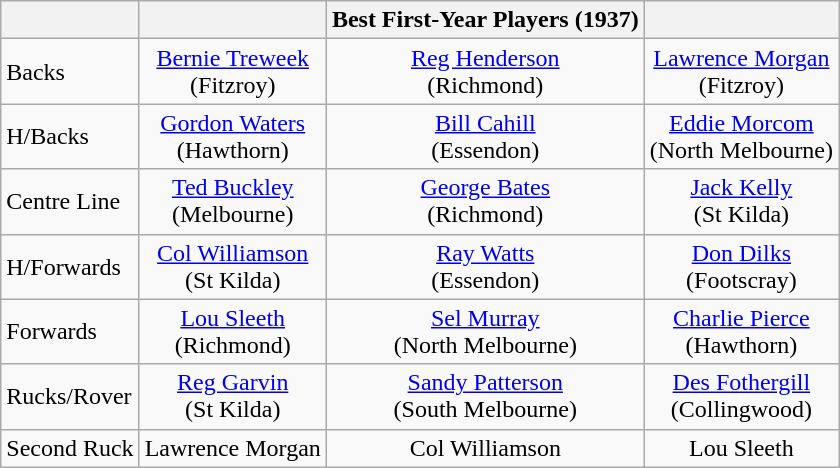<table class="wikitable">
<tr>
<th></th>
<th></th>
<th>Best First-Year Players (1937)</th>
<th></th>
</tr>
<tr>
<td>Backs</td>
<td align=center><a href='#'>Bernie Treweek</a><br>(Fitzroy)</td>
<td align=center><a href='#'>Reg Henderson</a><br>(Richmond)</td>
<td align=center><a href='#'>Lawrence Morgan</a><br>(Fitzroy)</td>
</tr>
<tr>
<td>H/Backs</td>
<td align=center><a href='#'>Gordon Waters</a><br>(Hawthorn)</td>
<td align=center><a href='#'>Bill Cahill</a><br>(Essendon)</td>
<td align=center><a href='#'>Eddie Morcom</a><br>(North Melbourne)</td>
</tr>
<tr>
<td>Centre Line</td>
<td align=center><a href='#'>Ted Buckley</a><br>(Melbourne)</td>
<td align=center><a href='#'>George Bates</a><br>(Richmond)</td>
<td align=center><a href='#'>Jack Kelly</a><br>(St Kilda)</td>
</tr>
<tr>
<td>H/Forwards</td>
<td align=center><a href='#'>Col Williamson</a><br>(St Kilda)</td>
<td align=center><a href='#'>Ray Watts</a><br>(Essendon)</td>
<td align=center><a href='#'>Don Dilks</a><br>(Footscray)</td>
</tr>
<tr>
<td>Forwards</td>
<td align=center><a href='#'>Lou Sleeth</a><br>(Richmond)</td>
<td align=center><a href='#'>Sel Murray</a><br>(North Melbourne)</td>
<td align=center><a href='#'>Charlie Pierce</a><br>(Hawthorn)</td>
</tr>
<tr>
<td>Rucks/Rover</td>
<td align=center><a href='#'>Reg Garvin</a><br>(St Kilda)</td>
<td align=center><a href='#'>Sandy Patterson</a><br>(South Melbourne)</td>
<td align=center><a href='#'>Des Fothergill</a><br>(Collingwood)</td>
</tr>
<tr>
<td>Second Ruck</td>
<td align=center>Lawrence Morgan</td>
<td align=center>Col Williamson</td>
<td align=center>Lou Sleeth</td>
</tr>
</table>
